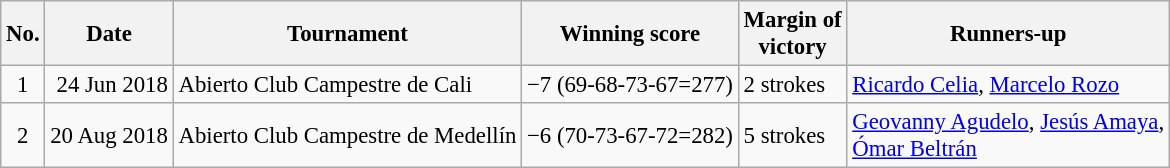<table class="wikitable" style="font-size:95%;">
<tr>
<th>No.</th>
<th>Date</th>
<th>Tournament</th>
<th>Winning score</th>
<th>Margin of<br>victory</th>
<th>Runners-up</th>
</tr>
<tr>
<td align=center>1</td>
<td align=right>24 Jun 2018</td>
<td>Abierto Club Campestre de Cali</td>
<td>−7 (69-68-73-67=277)</td>
<td>2 strokes</td>
<td> <a href='#'>Ricardo Celia</a>,  <a href='#'>Marcelo Rozo</a></td>
</tr>
<tr>
<td align=center>2</td>
<td align=right>20 Aug 2018</td>
<td>Abierto Club Campestre de Medellín</td>
<td>−6 (70-73-67-72=282)</td>
<td>5 strokes</td>
<td> <a href='#'>Geovanny Agudelo</a>,  <a href='#'>Jesús Amaya</a>,<br> <a href='#'>Ómar Beltrán</a></td>
</tr>
</table>
